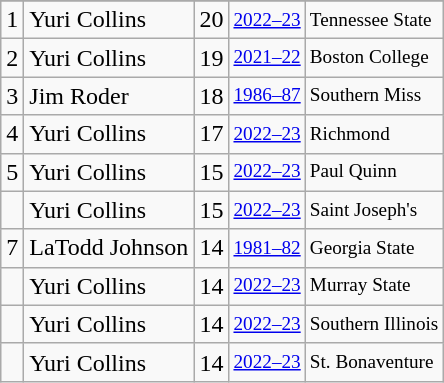<table class="wikitable">
<tr>
</tr>
<tr>
<td>1</td>
<td>Yuri Collins</td>
<td>20</td>
<td style="font-size:80%;"><a href='#'>2022–23</a></td>
<td style="font-size:80%;">Tennessee State</td>
</tr>
<tr>
<td>2</td>
<td>Yuri Collins</td>
<td>19</td>
<td style="font-size:80%;"><a href='#'>2021–22</a></td>
<td style="font-size:80%;">Boston College</td>
</tr>
<tr>
<td>3</td>
<td>Jim Roder</td>
<td>18</td>
<td style="font-size:80%;"><a href='#'>1986–87</a></td>
<td style="font-size:80%;">Southern Miss</td>
</tr>
<tr>
<td>4</td>
<td>Yuri Collins</td>
<td>17</td>
<td style="font-size:80%;"><a href='#'>2022–23</a></td>
<td style="font-size:80%;">Richmond</td>
</tr>
<tr>
<td>5</td>
<td>Yuri Collins</td>
<td>15</td>
<td style="font-size:80%;"><a href='#'>2022–23</a></td>
<td style="font-size:80%;">Paul Quinn</td>
</tr>
<tr>
<td></td>
<td>Yuri Collins</td>
<td>15</td>
<td style="font-size:80%;"><a href='#'>2022–23</a></td>
<td style="font-size:80%;">Saint Joseph's</td>
</tr>
<tr>
<td>7</td>
<td>LaTodd Johnson</td>
<td>14</td>
<td style="font-size:80%;"><a href='#'>1981–82</a></td>
<td style="font-size:80%;">Georgia State</td>
</tr>
<tr>
<td></td>
<td>Yuri Collins</td>
<td>14</td>
<td style="font-size:80%;"><a href='#'>2022–23</a></td>
<td style="font-size:80%;">Murray State</td>
</tr>
<tr>
<td></td>
<td>Yuri Collins</td>
<td>14</td>
<td style="font-size:80%;"><a href='#'>2022–23</a></td>
<td style="font-size:80%;">Southern Illinois</td>
</tr>
<tr>
<td></td>
<td>Yuri Collins</td>
<td>14</td>
<td style="font-size:80%;"><a href='#'>2022–23</a></td>
<td style="font-size:80%;">St. Bonaventure</td>
</tr>
</table>
